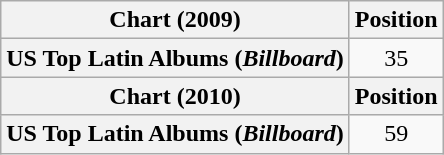<table class="wikitable plainrowheaders" style="text-align:center">
<tr>
<th scope="col">Chart (2009)</th>
<th scope="col">Position</th>
</tr>
<tr>
<th scope="row">US Top Latin Albums (<em>Billboard</em>)</th>
<td>35</td>
</tr>
<tr>
<th scope="col">Chart (2010)</th>
<th scope="col">Position</th>
</tr>
<tr>
<th scope="row">US Top Latin Albums (<em>Billboard</em>)</th>
<td>59</td>
</tr>
</table>
